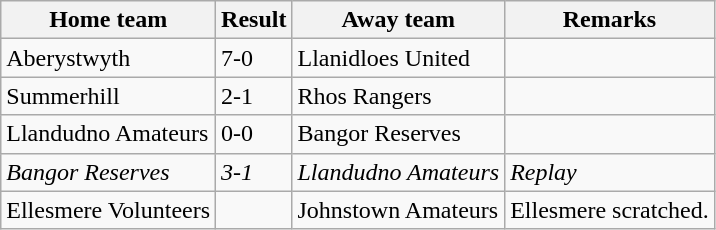<table class="wikitable">
<tr>
<th>Home team</th>
<th>Result</th>
<th>Away team</th>
<th>Remarks</th>
</tr>
<tr>
<td>Aberystwyth</td>
<td>7-0</td>
<td>Llanidloes United</td>
<td></td>
</tr>
<tr>
<td>Summerhill</td>
<td>2-1</td>
<td>Rhos Rangers</td>
<td></td>
</tr>
<tr>
<td>Llandudno Amateurs</td>
<td>0-0</td>
<td>Bangor Reserves</td>
<td></td>
</tr>
<tr>
<td><em>Bangor Reserves</em></td>
<td><em>3-1</em></td>
<td><em>Llandudno Amateurs</em></td>
<td><em>Replay</em></td>
</tr>
<tr>
<td> Ellesmere Volunteers</td>
<td></td>
<td>Johnstown Amateurs</td>
<td>Ellesmere scratched.</td>
</tr>
</table>
